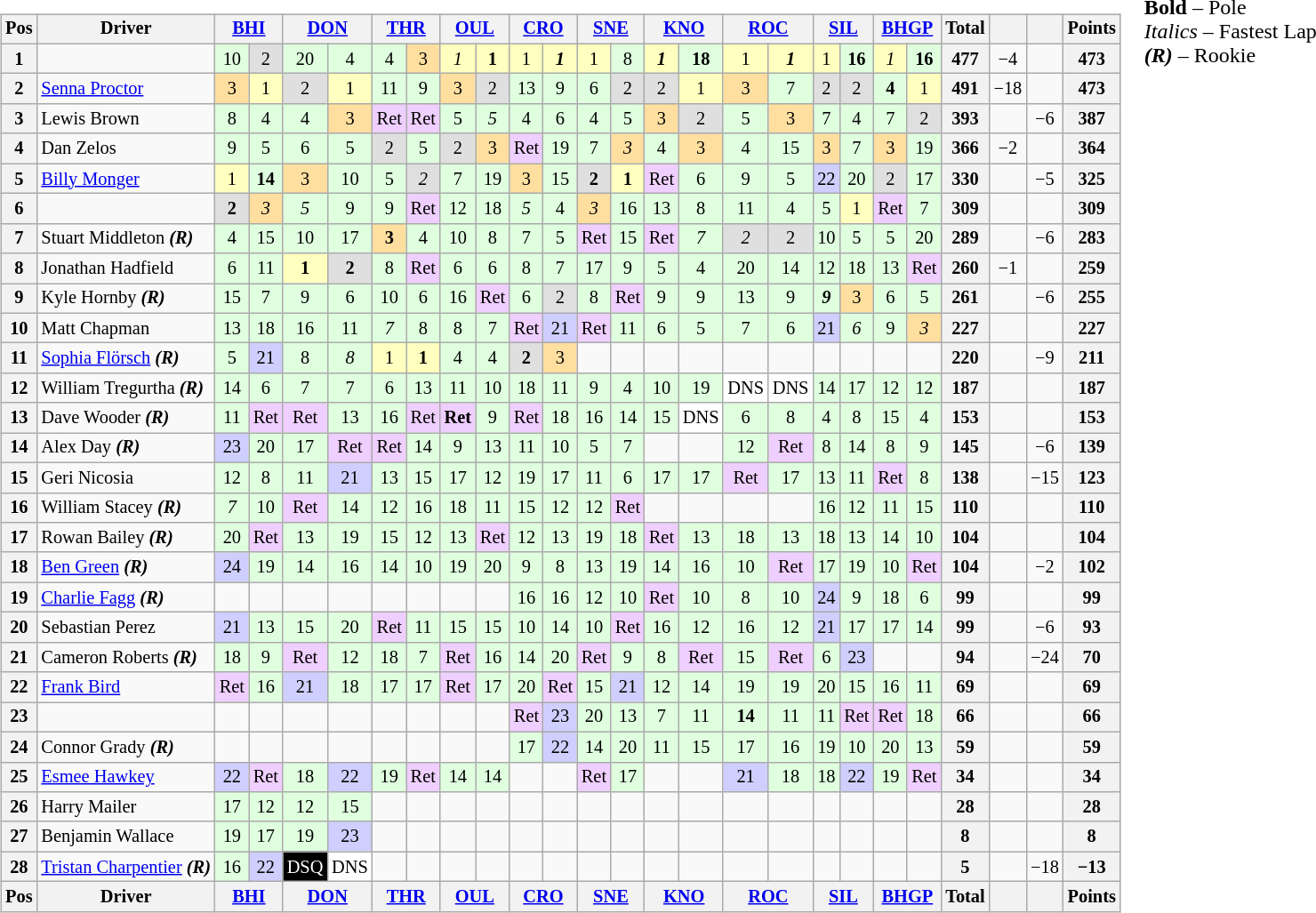<table>
<tr>
<td><br><table class="wikitable" style="font-size: 85%; text-align: center;">
<tr valign="top">
<th valign="middle">Pos</th>
<th valign="middle">Driver</th>
<th colspan=2><a href='#'>BHI</a></th>
<th colspan=2><a href='#'>DON</a></th>
<th colspan=2><a href='#'>THR</a></th>
<th colspan=2><a href='#'>OUL</a></th>
<th colspan=2><a href='#'>CRO</a></th>
<th colspan=2><a href='#'>SNE</a></th>
<th colspan=2><a href='#'>KNO</a></th>
<th colspan=2><a href='#'>ROC</a></th>
<th colspan=2><a href='#'>SIL</a></th>
<th colspan=2><a href='#'>BHGP</a></th>
<th valign=middle>Total</th>
<th valign=middle></th>
<th valign=middle></th>
<th valign=middle>Points</th>
</tr>
<tr>
<th>1</th>
<td align=left></td>
<td style="background:#dfffdf;">10</td>
<td style="background:#dfdfdf;">2</td>
<td style="background:#dfffdf;">20</td>
<td style="background:#dfffdf;">4</td>
<td style="background:#dfffdf;">4</td>
<td style="background:#ffdf9f;">3</td>
<td style="background:#ffffbf;"><em>1</em></td>
<td style="background:#ffffbf;"><strong>1</strong></td>
<td style="background:#ffffbf;">1</td>
<td style="background:#ffffbf;"><strong><em>1</em></strong></td>
<td style="background:#ffffbf;">1</td>
<td style="background:#dfffdf;">8</td>
<td style="background:#ffffbf;"><strong><em>1</em></strong></td>
<td style="background:#dfffdf;"><strong>18</strong></td>
<td style="background:#ffffbf;">1</td>
<td style="background:#ffffbf;"><strong><em>1</em></strong></td>
<td style="background:#ffffbf;">1</td>
<td style="background:#dfffdf;"><strong>16</strong></td>
<td style="background:#ffffbf;"><em>1</em></td>
<td style="background:#dfffdf;"><strong>16</strong></td>
<th>477</th>
<td>−4</td>
<td></td>
<th>473</th>
</tr>
<tr>
<th>2</th>
<td align=left> <a href='#'>Senna Proctor</a></td>
<td style="background:#ffdf9f;">3</td>
<td style="background:#ffffbf;">1</td>
<td style="background:#dfdfdf;">2</td>
<td style="background:#ffffbf;">1</td>
<td style="background:#dfffdf;">11</td>
<td style="background:#dfffdf;">9</td>
<td style="background:#ffdf9f;">3</td>
<td style="background:#dfdfdf;">2</td>
<td style="background:#dfffdf;">13</td>
<td style="background:#dfffdf;">9</td>
<td style="background:#dfffdf;">6</td>
<td style="background:#dfdfdf;">2</td>
<td style="background:#dfdfdf;">2</td>
<td style="background:#ffffbf;">1</td>
<td style="background:#ffdf9f;">3</td>
<td style="background:#dfffdf;">7</td>
<td style="background:#dfdfdf;">2</td>
<td style="background:#dfdfdf;">2</td>
<td style="background:#dfffdf;"><strong>4</strong></td>
<td style="background:#ffffbf;">1</td>
<th>491</th>
<td>−18</td>
<td></td>
<th>473</th>
</tr>
<tr>
<th>3</th>
<td align=left> Lewis Brown</td>
<td style="background:#dfffdf;">8</td>
<td style="background:#dfffdf;">4</td>
<td style="background:#dfffdf;">4</td>
<td style="background:#ffdf9f;">3</td>
<td style="background:#efcfff;">Ret</td>
<td style="background:#efcfff;">Ret</td>
<td style="background:#dfffdf;">5</td>
<td style="background:#dfffdf;"><em>5</em></td>
<td style="background:#dfffdf;">4</td>
<td style="background:#dfffdf;">6</td>
<td style="background:#dfffdf;">4</td>
<td style="background:#dfffdf;">5</td>
<td style="background:#ffdf9f;">3</td>
<td style="background:#dfdfdf;">2</td>
<td style="background:#dfffdf;">5</td>
<td style="background:#ffdf9f;">3</td>
<td style="background:#dfffdf;">7</td>
<td style="background:#dfffdf;">4</td>
<td style="background:#dfffdf;">7</td>
<td style="background:#dfdfdf;">2</td>
<th>393</th>
<td></td>
<td>−6</td>
<th>387</th>
</tr>
<tr>
<th>4</th>
<td align=left> Dan Zelos</td>
<td style="background:#dfffdf;">9</td>
<td style="background:#dfffdf;">5</td>
<td style="background:#dfffdf;">6</td>
<td style="background:#dfffdf;">5</td>
<td style="background:#dfdfdf;">2</td>
<td style="background:#dfffdf;">5</td>
<td style="background:#dfdfdf;">2</td>
<td style="background:#ffdf9f;">3</td>
<td style="background:#efcfff;">Ret</td>
<td style="background:#dfffdf;">19</td>
<td style="background:#dfffdf;">7</td>
<td style="background:#ffdf9f;"><em>3</em></td>
<td style="background:#dfffdf;">4</td>
<td style="background:#ffdf9f;">3</td>
<td style="background:#dfffdf;">4</td>
<td style="background:#dfffdf;">15</td>
<td style="background:#ffdf9f;">3</td>
<td style="background:#dfffdf;">7</td>
<td style="background:#ffdf9f;">3</td>
<td style="background:#dfffdf;">19</td>
<th>366</th>
<td>−2</td>
<td></td>
<th>364</th>
</tr>
<tr>
<th>5</th>
<td align=left> <a href='#'>Billy Monger</a></td>
<td style="background:#ffffbf;">1</td>
<td style="background:#dfffdf;"><strong>14</strong></td>
<td style="background:#ffdf9f;">3</td>
<td style="background:#dfffdf;">10</td>
<td style="background:#dfffdf;">5</td>
<td style="background:#dfdfdf;"><em>2</em></td>
<td style="background:#dfffdf;">7</td>
<td style="background:#dfffdf;">19</td>
<td style="background:#ffdf9f;">3</td>
<td style="background:#dfffdf;">15</td>
<td style="background:#dfdfdf;"><strong>2</strong></td>
<td style="background:#ffffbf;"><strong>1</strong></td>
<td style="background:#efcfff;">Ret</td>
<td style="background:#dfffdf;">6</td>
<td style="background:#dfffdf;">9</td>
<td style="background:#dfffdf;">5</td>
<td style="background:#cfcfff;">22</td>
<td style="background:#dfffdf;">20</td>
<td style="background:#dfdfdf;">2</td>
<td style="background:#dfffdf;">17</td>
<th>330</th>
<td></td>
<td>−5</td>
<th>325</th>
</tr>
<tr>
<th>6</th>
<td align=left></td>
<td style="background:#dfdfdf;"><strong>2</strong></td>
<td style="background:#ffdf9f;"><em>3</em></td>
<td style="background:#dfffdf;"><em>5</em></td>
<td style="background:#dfffdf;">9</td>
<td style="background:#dfffdf;">9</td>
<td style="background:#efcfff;">Ret</td>
<td style="background:#dfffdf;">12</td>
<td style="background:#dfffdf;">18</td>
<td style="background:#dfffdf;"><em>5</em></td>
<td style="background:#dfffdf;">4</td>
<td style="background:#ffdf9f;"><em>3</em></td>
<td style="background:#dfffdf;">16</td>
<td style="background:#dfffdf;">13</td>
<td style="background:#dfffdf;">8</td>
<td style="background:#dfffdf;">11</td>
<td style="background:#dfffdf;">4</td>
<td style="background:#dfffdf;">5</td>
<td style="background:#ffffbf;">1</td>
<td style="background:#efcfff;">Ret</td>
<td style="background:#dfffdf;">7</td>
<th>309</th>
<td></td>
<td></td>
<th>309</th>
</tr>
<tr>
<th>7</th>
<td align=left> Stuart Middleton <strong><em>(R)</em></strong></td>
<td style="background:#dfffdf;">4</td>
<td style="background:#dfffdf;">15</td>
<td style="background:#dfffdf;">10</td>
<td style="background:#dfffdf;">17</td>
<td style="background:#ffdf9f;"><strong>3</strong></td>
<td style="background:#dfffdf;">4</td>
<td style="background:#dfffdf;">10</td>
<td style="background:#dfffdf;">8</td>
<td style="background:#dfffdf;">7</td>
<td style="background:#dfffdf;">5</td>
<td style="background:#efcfff;">Ret</td>
<td style="background:#dfffdf;">15</td>
<td style="background:#efcfff;">Ret</td>
<td style="background:#dfffdf;"><em>7</em></td>
<td style="background:#dfdfdf;"><em>2</em></td>
<td style="background:#dfdfdf;">2</td>
<td style="background:#dfffdf;">10</td>
<td style="background:#dfffdf;">5</td>
<td style="background:#dfffdf;">5</td>
<td style="background:#dfffdf;">20</td>
<th>289</th>
<td></td>
<td>−6</td>
<th>283</th>
</tr>
<tr>
<th>8</th>
<td align=left> Jonathan Hadfield</td>
<td style="background:#dfffdf;">6</td>
<td style="background:#dfffdf;">11</td>
<td style="background:#ffffbf;"><strong>1</strong></td>
<td style="background:#dfdfdf;"><strong>2</strong></td>
<td style="background:#dfffdf;">8</td>
<td style="background:#efcfff;">Ret</td>
<td style="background:#dfffdf;">6</td>
<td style="background:#dfffdf;">6</td>
<td style="background:#dfffdf;">8</td>
<td style="background:#dfffdf;">7</td>
<td style="background:#dfffdf;">17</td>
<td style="background:#dfffdf;">9</td>
<td style="background:#dfffdf;">5</td>
<td style="background:#dfffdf;">4</td>
<td style="background:#dfffdf;">20</td>
<td style="background:#dfffdf;">14</td>
<td style="background:#dfffdf;">12</td>
<td style="background:#dfffdf;">18</td>
<td style="background:#dfffdf;">13</td>
<td style="background:#efcfff;">Ret</td>
<th>260</th>
<td>−1</td>
<td></td>
<th>259</th>
</tr>
<tr>
<th>9</th>
<td align=left> Kyle Hornby <strong><em>(R)</em></strong></td>
<td style="background:#dfffdf;">15</td>
<td style="background:#dfffdf;">7</td>
<td style="background:#dfffdf;">9</td>
<td style="background:#dfffdf;">6</td>
<td style="background:#dfffdf;">10</td>
<td style="background:#dfffdf;">6</td>
<td style="background:#dfffdf;">16</td>
<td style="background:#efcfff;">Ret</td>
<td style="background:#dfffdf;">6</td>
<td style="background:#dfdfdf;">2</td>
<td style="background:#dfffdf;">8</td>
<td style="background:#efcfff;">Ret</td>
<td style="background:#dfffdf;">9</td>
<td style="background:#dfffdf;">9</td>
<td style="background:#dfffdf;">13</td>
<td style="background:#dfffdf;">9</td>
<td style="background:#dfffdf;"><strong><em>9</em></strong></td>
<td style="background:#ffdf9f;">3</td>
<td style="background:#dfffdf;">6</td>
<td style="background:#dfffdf;">5</td>
<th>261</th>
<td></td>
<td>−6</td>
<th>255</th>
</tr>
<tr>
<th>10</th>
<td align=left> Matt Chapman</td>
<td style="background:#dfffdf;">13</td>
<td style="background:#dfffdf;">18</td>
<td style="background:#dfffdf;">16</td>
<td style="background:#dfffdf;">11</td>
<td style="background:#dfffdf;"><em>7</em></td>
<td style="background:#dfffdf;">8</td>
<td style="background:#dfffdf;">8</td>
<td style="background:#dfffdf;">7</td>
<td style="background:#efcfff;">Ret</td>
<td style="background:#cfcfff;">21</td>
<td style="background:#efcfff;">Ret</td>
<td style="background:#dfffdf;">11</td>
<td style="background:#dfffdf;">6</td>
<td style="background:#dfffdf;">5</td>
<td style="background:#dfffdf;">7</td>
<td style="background:#dfffdf;">6</td>
<td style="background:#cfcfff;">21</td>
<td style="background:#dfffdf;"><em>6</em></td>
<td style="background:#dfffdf;">9</td>
<td style="background:#ffdf9f;"><em>3</em></td>
<th>227</th>
<td></td>
<td></td>
<th>227</th>
</tr>
<tr>
<th>11</th>
<td align=left> <a href='#'>Sophia Flörsch</a> <strong><em>(R)</em></strong></td>
<td style="background:#dfffdf;">5</td>
<td style="background:#cfcfff;">21</td>
<td style="background:#dfffdf;">8</td>
<td style="background:#dfffdf;"><em>8</em></td>
<td style="background:#ffffbf;">1</td>
<td style="background:#ffffbf;"><strong>1</strong></td>
<td style="background:#dfffdf;">4</td>
<td style="background:#dfffdf;">4</td>
<td style="background:#dfdfdf;"><strong>2</strong></td>
<td style="background:#ffdf9f;">3</td>
<td></td>
<td></td>
<td></td>
<td></td>
<td></td>
<td></td>
<td></td>
<td></td>
<td></td>
<td></td>
<th>220</th>
<td></td>
<td>−9</td>
<th>211</th>
</tr>
<tr>
<th>12</th>
<td align=left> William Tregurtha <strong><em>(R)</em></strong></td>
<td style="background:#dfffdf;">14</td>
<td style="background:#dfffdf;">6</td>
<td style="background:#dfffdf;">7</td>
<td style="background:#dfffdf;">7</td>
<td style="background:#dfffdf;">6</td>
<td style="background:#dfffdf;">13</td>
<td style="background:#dfffdf;">11</td>
<td style="background:#dfffdf;">10</td>
<td style="background:#dfffdf;">18</td>
<td style="background:#dfffdf;">11</td>
<td style="background:#dfffdf;">9</td>
<td style="background:#dfffdf;">4</td>
<td style="background:#dfffdf;">10</td>
<td style="background:#dfffdf;">19</td>
<td style="background:#ffffff;">DNS</td>
<td style="background:#ffffff;">DNS</td>
<td style="background:#dfffdf;">14</td>
<td style="background:#dfffdf;">17</td>
<td style="background:#dfffdf;">12</td>
<td style="background:#dfffdf;">12</td>
<th>187</th>
<td></td>
<td></td>
<th>187</th>
</tr>
<tr>
<th>13</th>
<td align=left> Dave Wooder <strong><em>(R)</em></strong></td>
<td style="background:#dfffdf;">11</td>
<td style="background:#efcfff;">Ret</td>
<td style="background:#efcfff;">Ret</td>
<td style="background:#dfffdf;">13</td>
<td style="background:#dfffdf;">16</td>
<td style="background:#efcfff;">Ret</td>
<td style="background:#efcfff;"><strong>Ret</strong></td>
<td style="background:#dfffdf;">9</td>
<td style="background:#efcfff;">Ret</td>
<td style="background:#dfffdf;">18</td>
<td style="background:#dfffdf;">16</td>
<td style="background:#dfffdf;">14</td>
<td style="background:#dfffdf;">15</td>
<td style="background:#ffffff;">DNS</td>
<td style="background:#dfffdf;">6</td>
<td style="background:#dfffdf;">8</td>
<td style="background:#dfffdf;">4</td>
<td style="background:#dfffdf;">8</td>
<td style="background:#dfffdf;">15</td>
<td style="background:#dfffdf;">4</td>
<th>153</th>
<td></td>
<td></td>
<th>153</th>
</tr>
<tr>
<th>14</th>
<td align=left> Alex Day <strong><em>(R)</em></strong></td>
<td style="background:#cfcfff;">23</td>
<td style="background:#dfffdf;">20</td>
<td style="background:#dfffdf;">17</td>
<td style="background:#efcfff;">Ret</td>
<td style="background:#efcfff;">Ret</td>
<td style="background:#dfffdf;">14</td>
<td style="background:#dfffdf;">9</td>
<td style="background:#dfffdf;">13</td>
<td style="background:#dfffdf;">11</td>
<td style="background:#dfffdf;">10</td>
<td style="background:#dfffdf;">5</td>
<td style="background:#dfffdf;">7</td>
<td></td>
<td></td>
<td style="background:#dfffdf;">12</td>
<td style="background:#efcfff;">Ret</td>
<td style="background:#dfffdf;">8</td>
<td style="background:#dfffdf;">14</td>
<td style="background:#dfffdf;">8</td>
<td style="background:#dfffdf;">9</td>
<th>145</th>
<td></td>
<td>−6</td>
<th>139</th>
</tr>
<tr>
<th>15</th>
<td align=left> Geri Nicosia</td>
<td style="background:#dfffdf;">12</td>
<td style="background:#dfffdf;">8</td>
<td style="background:#dfffdf;">11</td>
<td style="background:#cfcfff;">21</td>
<td style="background:#dfffdf;">13</td>
<td style="background:#dfffdf;">15</td>
<td style="background:#dfffdf;">17</td>
<td style="background:#dfffdf;">12</td>
<td style="background:#dfffdf;">19</td>
<td style="background:#dfffdf;">17</td>
<td style="background:#dfffdf;">11</td>
<td style="background:#dfffdf;">6</td>
<td style="background:#dfffdf;">17</td>
<td style="background:#dfffdf;">17</td>
<td style="background:#efcfff;">Ret</td>
<td style="background:#dfffdf;">17</td>
<td style="background:#dfffdf;">13</td>
<td style="background:#dfffdf;">11</td>
<td style="background:#efcfff;">Ret</td>
<td style="background:#dfffdf;">8</td>
<th>138</th>
<td></td>
<td>−15</td>
<th>123</th>
</tr>
<tr>
<th>16</th>
<td align=left> William Stacey <strong><em>(R)</em></strong></td>
<td style="background:#dfffdf;"><em>7</em></td>
<td style="background:#dfffdf;">10</td>
<td style="background:#efcfff;">Ret</td>
<td style="background:#dfffdf;">14</td>
<td style="background:#dfffdf;">12</td>
<td style="background:#dfffdf;">16</td>
<td style="background:#dfffdf;">18</td>
<td style="background:#dfffdf;">11</td>
<td style="background:#dfffdf;">15</td>
<td style="background:#dfffdf;">12</td>
<td style="background:#dfffdf;">12</td>
<td style="background:#efcfff;">Ret</td>
<td></td>
<td></td>
<td></td>
<td></td>
<td style="background:#dfffdf;">16</td>
<td style="background:#dfffdf;">12</td>
<td style="background:#dfffdf;">11</td>
<td style="background:#dfffdf;">15</td>
<th>110</th>
<td></td>
<td></td>
<th>110</th>
</tr>
<tr>
<th>17</th>
<td align=left> Rowan Bailey <strong><em>(R)</em></strong></td>
<td style="background:#dfffdf;">20</td>
<td style="background:#efcfff;">Ret</td>
<td style="background:#dfffdf;">13</td>
<td style="background:#dfffdf;">19</td>
<td style="background:#dfffdf;">15</td>
<td style="background:#dfffdf;">12</td>
<td style="background:#dfffdf;">13</td>
<td style="background:#efcfff;">Ret</td>
<td style="background:#dfffdf;">12</td>
<td style="background:#dfffdf;">13</td>
<td style="background:#dfffdf;">19</td>
<td style="background:#dfffdf;">18</td>
<td style="background:#efcfff;">Ret</td>
<td style="background:#dfffdf;">13</td>
<td style="background:#dfffdf;">18</td>
<td style="background:#dfffdf;">13</td>
<td style="background:#dfffdf;">18</td>
<td style="background:#dfffdf;">13</td>
<td style="background:#dfffdf;">14</td>
<td style="background:#dfffdf;">10</td>
<th>104</th>
<td></td>
<td></td>
<th>104</th>
</tr>
<tr>
<th>18</th>
<td align=left> <a href='#'>Ben Green</a> <strong><em>(R)</em></strong></td>
<td style="background:#cfcfff;">24</td>
<td style="background:#dfffdf;">19</td>
<td style="background:#dfffdf;">14</td>
<td style="background:#dfffdf;">16</td>
<td style="background:#dfffdf;">14</td>
<td style="background:#dfffdf;">10</td>
<td style="background:#dfffdf;">19</td>
<td style="background:#dfffdf;">20</td>
<td style="background:#dfffdf;">9</td>
<td style="background:#dfffdf;">8</td>
<td style="background:#dfffdf;">13</td>
<td style="background:#dfffdf;">19</td>
<td style="background:#dfffdf;">14</td>
<td style="background:#dfffdf;">16</td>
<td style="background:#dfffdf;">10</td>
<td style="background:#efcfff;">Ret</td>
<td style="background:#dfffdf;">17</td>
<td style="background:#dfffdf;">19</td>
<td style="background:#dfffdf;">10</td>
<td style="background:#efcfff;">Ret</td>
<th>104</th>
<td></td>
<td>−2</td>
<th>102</th>
</tr>
<tr>
<th>19</th>
<td align=left> <a href='#'>Charlie Fagg</a> <strong><em>(R)</em></strong></td>
<td></td>
<td></td>
<td></td>
<td></td>
<td></td>
<td></td>
<td></td>
<td></td>
<td style="background:#dfffdf;">16</td>
<td style="background:#dfffdf;">16</td>
<td style="background:#dfffdf;">12</td>
<td style="background:#dfffdf;">10</td>
<td style="background:#efcfff;">Ret</td>
<td style="background:#dfffdf;">10</td>
<td style="background:#dfffdf;">8</td>
<td style="background:#dfffdf;">10</td>
<td style="background:#cfcfff;">24</td>
<td style="background:#dfffdf;">9</td>
<td style="background:#dfffdf;">18</td>
<td style="background:#dfffdf;">6</td>
<th>99</th>
<td></td>
<td></td>
<th>99</th>
</tr>
<tr>
<th>20</th>
<td align=left> Sebastian Perez</td>
<td style="background:#cfcfff;">21</td>
<td style="background:#dfffdf;">13</td>
<td style="background:#dfffdf;">15</td>
<td style="background:#dfffdf;">20</td>
<td style="background:#efcfff;">Ret</td>
<td style="background:#dfffdf;">11</td>
<td style="background:#dfffdf;">15</td>
<td style="background:#dfffdf;">15</td>
<td style="background:#dfffdf;">10</td>
<td style="background:#dfffdf;">14</td>
<td style="background:#dfffdf;">10</td>
<td style="background:#efcfff;">Ret</td>
<td style="background:#dfffdf;">16</td>
<td style="background:#dfffdf;">12</td>
<td style="background:#dfffdf;">16</td>
<td style="background:#dfffdf;">12</td>
<td style="background:#cfcfff;">21</td>
<td style="background:#dfffdf;">17</td>
<td style="background:#dfffdf;">17</td>
<td style="background:#dfffdf;">14</td>
<th>99</th>
<td></td>
<td>−6</td>
<th>93</th>
</tr>
<tr>
<th>21</th>
<td align=left> Cameron Roberts <strong><em>(R)</em></strong></td>
<td style="background:#dfffdf;">18</td>
<td style="background:#dfffdf;">9</td>
<td style="background:#efcfff;">Ret</td>
<td style="background:#dfffdf;">12</td>
<td style="background:#dfffdf;">18</td>
<td style="background:#dfffdf;">7</td>
<td style="background:#efcfff;">Ret</td>
<td style="background:#dfffdf;">16</td>
<td style="background:#dfffdf;">14</td>
<td style="background:#dfffdf;">20</td>
<td style="background:#efcfff;">Ret</td>
<td style="background:#dfffdf;">9</td>
<td style="background:#dfffdf;">8</td>
<td style="background:#efcfff;">Ret</td>
<td style="background:#dfffdf;">15</td>
<td style="background:#efcfff;">Ret</td>
<td style="background:#dfffdf;">6</td>
<td style="background:#cfcfff;">23</td>
<td></td>
<td></td>
<th>94</th>
<td></td>
<td>−24</td>
<th>70</th>
</tr>
<tr>
<th>22</th>
<td align=left> <a href='#'>Frank Bird</a></td>
<td style="background:#efcfff;">Ret</td>
<td style="background:#dfffdf;">16</td>
<td style="background:#cfcfff;">21</td>
<td style="background:#dfffdf;">18</td>
<td style="background:#dfffdf;">17</td>
<td style="background:#dfffdf;">17</td>
<td style="background:#efcfff;">Ret</td>
<td style="background:#dfffdf;">17</td>
<td style="background:#dfffdf;">20</td>
<td style="background:#efcfff;">Ret</td>
<td style="background:#dfffdf;">15</td>
<td style="background:#cfcfff;">21</td>
<td style="background:#dfffdf;">12</td>
<td style="background:#dfffdf;">14</td>
<td style="background:#dfffdf;">19</td>
<td style="background:#dfffdf;">19</td>
<td style="background:#dfffdf;">20</td>
<td style="background:#dfffdf;">15</td>
<td style="background:#dfffdf;">16</td>
<td style="background:#dfffdf;">11</td>
<th>69</th>
<td></td>
<td></td>
<th>69</th>
</tr>
<tr>
<th>23</th>
<td align=left></td>
<td></td>
<td></td>
<td></td>
<td></td>
<td></td>
<td></td>
<td></td>
<td></td>
<td style="background:#efcfff;">Ret</td>
<td style="background:#cfcfff;">23</td>
<td style="background:#dfffdf;">20</td>
<td style="background:#dfffdf;">13</td>
<td style="background:#dfffdf;">7</td>
<td style="background:#dfffdf;">11</td>
<td style="background:#dfffdf;"><strong>14</strong></td>
<td style="background:#dfffdf;">11</td>
<td style="background:#dfffdf;">11</td>
<td style="background:#efcfff;">Ret</td>
<td style="background:#efcfff;">Ret</td>
<td style="background:#dfffdf;">18</td>
<th>66</th>
<td></td>
<td></td>
<th>66</th>
</tr>
<tr>
<th>24</th>
<td align=left> Connor Grady <strong><em>(R)</em></strong></td>
<td></td>
<td></td>
<td></td>
<td></td>
<td></td>
<td></td>
<td></td>
<td></td>
<td style="background:#dfffdf;">17</td>
<td style="background:#cfcfff;">22</td>
<td style="background:#dfffdf;">14</td>
<td style="background:#dfffdf;">20</td>
<td style="background:#dfffdf;">11</td>
<td style="background:#dfffdf;">15</td>
<td style="background:#dfffdf;">17</td>
<td style="background:#dfffdf;">16</td>
<td style="background:#dfffdf;">19</td>
<td style="background:#dfffdf;">10</td>
<td style="background:#dfffdf;">20</td>
<td style="background:#dfffdf;">13</td>
<th>59</th>
<td></td>
<td></td>
<th>59</th>
</tr>
<tr>
<th>25</th>
<td align=left> <a href='#'>Esmee Hawkey</a></td>
<td style="background:#cfcfff;">22</td>
<td style="background:#efcfff;">Ret</td>
<td style="background:#dfffdf;">18</td>
<td style="background:#cfcfff;">22</td>
<td style="background:#dfffdf;">19</td>
<td style="background:#efcfff;">Ret</td>
<td style="background:#dfffdf;">14</td>
<td style="background:#dfffdf;">14</td>
<td></td>
<td></td>
<td style="background:#efcfff;">Ret</td>
<td style="background:#dfffdf;">17</td>
<td></td>
<td></td>
<td style="background:#cfcfff;">21</td>
<td style="background:#dfffdf;">18</td>
<td style="background:#dfffdf;">18</td>
<td style="background:#cfcfff;">22</td>
<td style="background:#dfffdf;">19</td>
<td style="background:#efcfff;">Ret</td>
<th>34</th>
<td></td>
<td></td>
<th>34</th>
</tr>
<tr>
<th>26</th>
<td align=left> Harry Mailer</td>
<td style="background:#dfffdf;">17</td>
<td style="background:#dfffdf;">12</td>
<td style="background:#dfffdf;">12</td>
<td style="background:#dfffdf;">15</td>
<td></td>
<td></td>
<td></td>
<td></td>
<td></td>
<td></td>
<td></td>
<td></td>
<td></td>
<td></td>
<td></td>
<td></td>
<td></td>
<td></td>
<td></td>
<td></td>
<th>28</th>
<td></td>
<td></td>
<th>28</th>
</tr>
<tr>
<th>27</th>
<td align=left> Benjamin Wallace</td>
<td style="background:#dfffdf;">19</td>
<td style="background:#dfffdf;">17</td>
<td style="background:#dfffdf;">19</td>
<td style="background:#cfcfff;">23</td>
<td></td>
<td></td>
<td></td>
<td></td>
<td></td>
<td></td>
<td></td>
<td></td>
<td></td>
<td></td>
<td></td>
<td></td>
<td></td>
<td></td>
<td></td>
<td></td>
<th>8</th>
<td></td>
<td></td>
<th>8</th>
</tr>
<tr>
<th>28</th>
<td align=left> <a href='#'>Tristan Charpentier</a> <strong><em>(R)</em></strong></td>
<td style="background:#dfffdf;">16</td>
<td style="background:#cfcfff;">22</td>
<td style="background:#000000; color:white;">DSQ</td>
<td style="background:#ffffff;">DNS</td>
<td></td>
<td></td>
<td></td>
<td></td>
<td></td>
<td></td>
<td></td>
<td></td>
<td></td>
<td></td>
<td></td>
<td></td>
<td></td>
<td></td>
<td></td>
<td></td>
<th>5</th>
<td></td>
<td>−18</td>
<th>−13</th>
</tr>
<tr valign="top">
<th valign="middle">Pos</th>
<th valign="middle">Driver</th>
<th colspan=2><a href='#'>BHI</a></th>
<th colspan=2><a href='#'>DON</a></th>
<th colspan=2><a href='#'>THR</a></th>
<th colspan=2><a href='#'>OUL</a></th>
<th colspan=2><a href='#'>CRO</a></th>
<th colspan=2><a href='#'>SNE</a></th>
<th colspan=2><a href='#'>KNO</a></th>
<th colspan=2><a href='#'>ROC</a></th>
<th colspan=2><a href='#'>SIL</a></th>
<th colspan=2><a href='#'>BHGP</a></th>
<th valign=middle>Total</th>
<th valign=middle></th>
<th valign=middle></th>
<th valign=middle>Points</th>
</tr>
</table>
</td>
<td valign="top"><br>
<span><strong>Bold</strong> – Pole<br>
<em>Italics</em> – Fastest Lap<br>
<strong><em>(R)</em></strong> – Rookie</span></td>
</tr>
</table>
